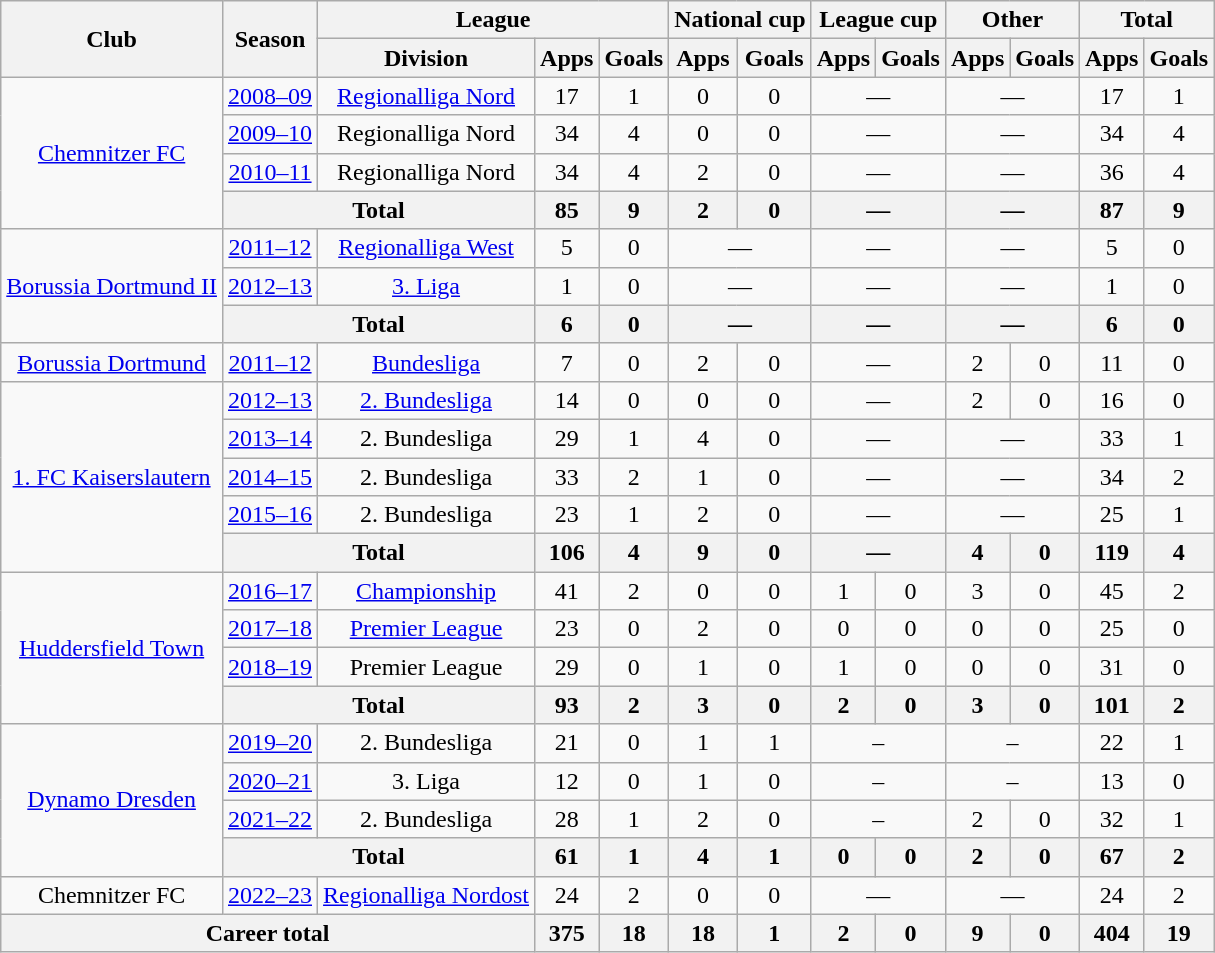<table class="wikitable" style="text-align:center">
<tr>
<th rowspan="2">Club</th>
<th rowspan="2">Season</th>
<th colspan="3">League</th>
<th colspan="2">National cup</th>
<th colspan="2">League cup</th>
<th colspan="2">Other</th>
<th colspan="2">Total</th>
</tr>
<tr>
<th>Division</th>
<th>Apps</th>
<th>Goals</th>
<th>Apps</th>
<th>Goals</th>
<th>Apps</th>
<th>Goals</th>
<th>Apps</th>
<th>Goals</th>
<th>Apps</th>
<th>Goals</th>
</tr>
<tr>
<td rowspan="4"><a href='#'>Chemnitzer FC</a></td>
<td><a href='#'>2008–09</a></td>
<td><a href='#'>Regionalliga Nord</a></td>
<td>17</td>
<td>1</td>
<td>0</td>
<td>0</td>
<td colspan="2">—</td>
<td colspan="2">—</td>
<td>17</td>
<td>1</td>
</tr>
<tr>
<td><a href='#'>2009–10</a></td>
<td>Regionalliga Nord</td>
<td>34</td>
<td>4</td>
<td>0</td>
<td>0</td>
<td colspan="2">—</td>
<td colspan="2">—</td>
<td>34</td>
<td>4</td>
</tr>
<tr>
<td><a href='#'>2010–11</a></td>
<td>Regionalliga Nord</td>
<td>34</td>
<td>4</td>
<td>2</td>
<td>0</td>
<td colspan="2">—</td>
<td colspan="2">—</td>
<td>36</td>
<td>4</td>
</tr>
<tr>
<th colspan="2">Total</th>
<th>85</th>
<th>9</th>
<th>2</th>
<th>0</th>
<th colspan="2">—</th>
<th colspan="2">—</th>
<th>87</th>
<th>9</th>
</tr>
<tr>
<td rowspan="3"><a href='#'>Borussia Dortmund II</a></td>
<td><a href='#'>2011–12</a></td>
<td><a href='#'>Regionalliga West</a></td>
<td>5</td>
<td>0</td>
<td colspan="2">—</td>
<td colspan="2">—</td>
<td colspan="2">—</td>
<td>5</td>
<td>0</td>
</tr>
<tr>
<td><a href='#'>2012–13</a></td>
<td><a href='#'>3. Liga</a></td>
<td>1</td>
<td>0</td>
<td colspan="2">—</td>
<td colspan="2">—</td>
<td colspan="2">—</td>
<td>1</td>
<td>0</td>
</tr>
<tr>
<th colspan="2">Total</th>
<th>6</th>
<th>0</th>
<th colspan="2">—</th>
<th colspan="2">—</th>
<th colspan="2">—</th>
<th>6</th>
<th>0</th>
</tr>
<tr>
<td><a href='#'>Borussia Dortmund</a></td>
<td><a href='#'>2011–12</a></td>
<td><a href='#'>Bundesliga</a></td>
<td>7</td>
<td>0</td>
<td>2</td>
<td>0</td>
<td colspan="2">—</td>
<td>2</td>
<td>0</td>
<td>11</td>
<td>0</td>
</tr>
<tr>
<td rowspan="5"><a href='#'>1. FC Kaiserslautern</a></td>
<td><a href='#'>2012–13</a></td>
<td><a href='#'>2. Bundesliga</a></td>
<td>14</td>
<td>0</td>
<td>0</td>
<td>0</td>
<td colspan="2">—</td>
<td>2</td>
<td>0</td>
<td>16</td>
<td>0</td>
</tr>
<tr>
<td><a href='#'>2013–14</a></td>
<td>2. Bundesliga</td>
<td>29</td>
<td>1</td>
<td>4</td>
<td>0</td>
<td colspan="2">—</td>
<td colspan="2">—</td>
<td>33</td>
<td>1</td>
</tr>
<tr>
<td><a href='#'>2014–15</a></td>
<td>2. Bundesliga</td>
<td>33</td>
<td>2</td>
<td>1</td>
<td>0</td>
<td colspan="2">—</td>
<td colspan="2">—</td>
<td>34</td>
<td>2</td>
</tr>
<tr>
<td><a href='#'>2015–16</a></td>
<td>2. Bundesliga</td>
<td>23</td>
<td>1</td>
<td>2</td>
<td>0</td>
<td colspan="2">—</td>
<td colspan="2">—</td>
<td>25</td>
<td>1</td>
</tr>
<tr>
<th colspan="2">Total</th>
<th>106</th>
<th>4</th>
<th>9</th>
<th>0</th>
<th colspan="2">—</th>
<th>4</th>
<th>0</th>
<th>119</th>
<th>4</th>
</tr>
<tr>
<td rowspan="4"><a href='#'>Huddersfield Town</a></td>
<td><a href='#'>2016–17</a></td>
<td><a href='#'>Championship</a></td>
<td>41</td>
<td>2</td>
<td>0</td>
<td>0</td>
<td>1</td>
<td>0</td>
<td>3</td>
<td>0</td>
<td>45</td>
<td>2</td>
</tr>
<tr>
<td><a href='#'>2017–18</a></td>
<td><a href='#'>Premier League</a></td>
<td>23</td>
<td>0</td>
<td>2</td>
<td>0</td>
<td>0</td>
<td>0</td>
<td>0</td>
<td>0</td>
<td>25</td>
<td>0</td>
</tr>
<tr>
<td><a href='#'>2018–19</a></td>
<td>Premier League</td>
<td>29</td>
<td>0</td>
<td>1</td>
<td>0</td>
<td>1</td>
<td>0</td>
<td>0</td>
<td>0</td>
<td>31</td>
<td>0</td>
</tr>
<tr>
<th colspan="2">Total</th>
<th>93</th>
<th>2</th>
<th>3</th>
<th>0</th>
<th>2</th>
<th>0</th>
<th>3</th>
<th>0</th>
<th>101</th>
<th>2</th>
</tr>
<tr>
<td rowspan="4"><a href='#'>Dynamo Dresden</a></td>
<td><a href='#'>2019–20</a></td>
<td>2. Bundesliga</td>
<td>21</td>
<td>0</td>
<td>1</td>
<td>1</td>
<td colspan="2">–</td>
<td colspan="2">–</td>
<td>22</td>
<td>1</td>
</tr>
<tr>
<td><a href='#'>2020–21</a></td>
<td>3. Liga</td>
<td>12</td>
<td>0</td>
<td>1</td>
<td>0</td>
<td colspan="2">–</td>
<td colspan="2">–</td>
<td>13</td>
<td>0</td>
</tr>
<tr>
<td><a href='#'>2021–22</a></td>
<td>2. Bundesliga</td>
<td>28</td>
<td>1</td>
<td>2</td>
<td>0</td>
<td colspan="2">–</td>
<td>2</td>
<td>0</td>
<td>32</td>
<td>1</td>
</tr>
<tr>
<th colspan="2">Total</th>
<th>61</th>
<th>1</th>
<th>4</th>
<th>1</th>
<th>0</th>
<th>0</th>
<th>2</th>
<th>0</th>
<th>67</th>
<th>2</th>
</tr>
<tr>
<td>Chemnitzer FC</td>
<td><a href='#'>2022–23</a></td>
<td><a href='#'>Regionalliga Nordost</a></td>
<td>24</td>
<td>2</td>
<td>0</td>
<td>0</td>
<td colspan="2">—</td>
<td colspan="2">—</td>
<td>24</td>
<td>2</td>
</tr>
<tr>
<th colspan="3">Career total</th>
<th>375</th>
<th>18</th>
<th>18</th>
<th>1</th>
<th>2</th>
<th>0</th>
<th>9</th>
<th>0</th>
<th>404</th>
<th>19</th>
</tr>
</table>
